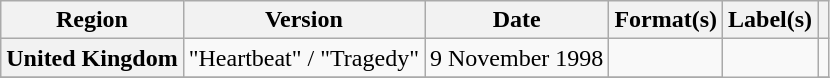<table class="wikitable plainrowheaders">
<tr>
<th scope="col">Region</th>
<th scope="col">Version</th>
<th scope="col">Date</th>
<th scope="col">Format(s)</th>
<th scope="col">Label(s)</th>
<th scope="col"></th>
</tr>
<tr>
<th scope="row">United Kingdom</th>
<td>"Heartbeat" / "Tragedy"</td>
<td>9 November 1998</td>
<td></td>
<td rowspan="2"></td>
<td align="center"></td>
</tr>
<tr>
</tr>
</table>
